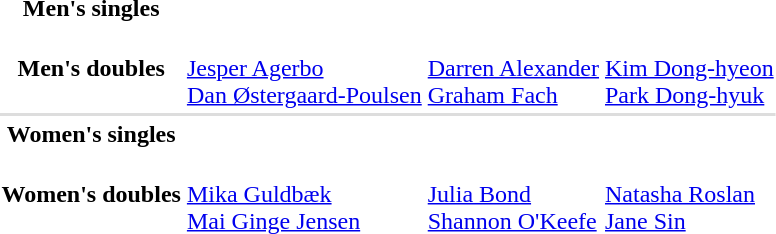<table>
<tr>
<th scope="row">Men's singles</th>
<td></td>
<td></td>
<td></td>
</tr>
<tr>
<th scope="row">Men's doubles</th>
<td><br><a href='#'>Jesper Agerbo</a><br><a href='#'>Dan Østergaard-Poulsen</a></td>
<td><br><a href='#'>Darren Alexander</a><br><a href='#'>Graham Fach</a></td>
<td><br><a href='#'>Kim Dong-hyeon</a><br><a href='#'>Park Dong-hyuk</a></td>
</tr>
<tr bgcolor=#DDDDDD>
<td colspan=4></td>
</tr>
<tr>
<th scope="row">Women's singles</th>
<td></td>
<td></td>
<td></td>
</tr>
<tr>
<th scope="row">Women's doubles</th>
<td><br><a href='#'>Mika Guldbæk</a><br><a href='#'>Mai Ginge Jensen</a></td>
<td><br><a href='#'>Julia Bond</a><br><a href='#'>Shannon O'Keefe</a></td>
<td><br><a href='#'>Natasha Roslan</a><br><a href='#'>Jane Sin</a></td>
</tr>
</table>
